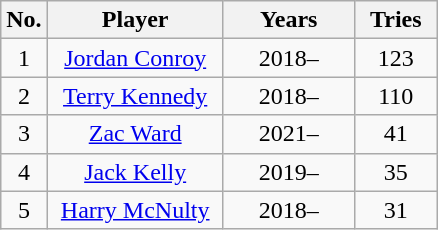<table class="wikitable" style="text-align: center;">
<tr>
<th>No.</th>
<th width="110">Player</th>
<th width="80">Years</th>
<th width="48">Tries</th>
</tr>
<tr>
<td align="center">1</td>
<td><a href='#'>Jordan Conroy</a></td>
<td>2018–</td>
<td align="center">123</td>
</tr>
<tr>
<td align="center">2</td>
<td><a href='#'>Terry Kennedy</a></td>
<td>2018–</td>
<td align="center">110</td>
</tr>
<tr>
<td align="center">3</td>
<td><a href='#'>Zac Ward</a></td>
<td>2021–</td>
<td align="center">41</td>
</tr>
<tr>
<td align="center">4</td>
<td><a href='#'>Jack Kelly</a></td>
<td>2019–</td>
<td align="center">35</td>
</tr>
<tr>
<td align="center">5</td>
<td><a href='#'>Harry McNulty</a></td>
<td>2018–</td>
<td align="center">31</td>
</tr>
</table>
